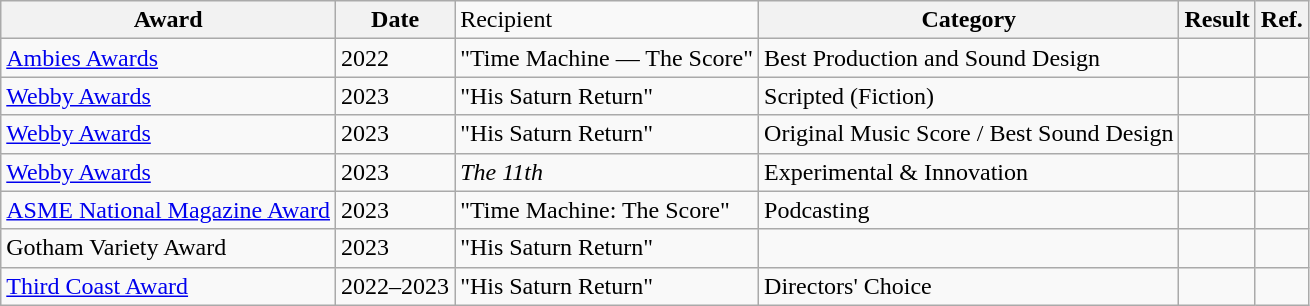<table class="wikitable sortable">
<tr>
<th>Award</th>
<th>Date</th>
<td>Recipient</td>
<th>Category</th>
<th>Result</th>
<th>Ref.</th>
</tr>
<tr>
<td><a href='#'>Ambies Awards</a></td>
<td>2022</td>
<td>"Time Machine — The Score"</td>
<td>Best Production and Sound Design</td>
<td></td>
<td></td>
</tr>
<tr>
<td><a href='#'>Webby Awards</a></td>
<td>2023</td>
<td>"His Saturn Return"</td>
<td>Scripted (Fiction)</td>
<td></td>
<td></td>
</tr>
<tr>
<td><a href='#'>Webby Awards</a></td>
<td>2023</td>
<td>"His Saturn Return"</td>
<td>Original Music Score / Best Sound Design</td>
<td></td>
<td></td>
</tr>
<tr>
<td><a href='#'>Webby Awards</a></td>
<td>2023</td>
<td><em>The 11th</em></td>
<td>Experimental & Innovation</td>
<td></td>
<td></td>
</tr>
<tr>
<td><a href='#'>ASME National Magazine Award</a></td>
<td>2023</td>
<td>"Time Machine: The Score"</td>
<td>Podcasting</td>
<td></td>
<td></td>
</tr>
<tr>
<td>Gotham Variety Award</td>
<td>2023</td>
<td>"His Saturn Return"</td>
<td></td>
<td></td>
<td></td>
</tr>
<tr>
<td><a href='#'>Third Coast Award</a></td>
<td>2022–2023</td>
<td>"His Saturn Return"</td>
<td>Directors' Choice</td>
<td></td>
<td></td>
</tr>
</table>
